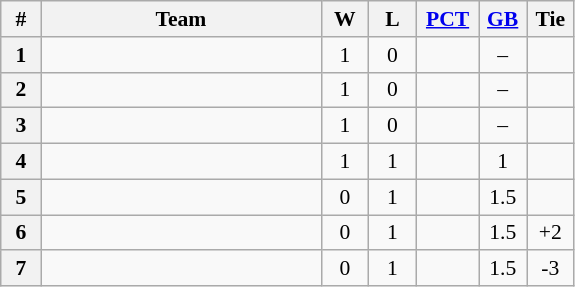<table class="wikitable sortable" style="text-align:center; font-size:90%;">
<tr>
<th width=20px>#</th>
<th width=180px>Team</th>
<th width=25px>W</th>
<th width=25px>L</th>
<th width=35px><a href='#'>PCT</a></th>
<th width=25px><a href='#'>GB</a></th>
<th width=25px>Tie</th>
</tr>
<tr>
<th>1</th>
<td align="left"></td>
<td>1</td>
<td>0</td>
<td></td>
<td>–</td>
<td></td>
</tr>
<tr>
<th>2</th>
<td align="left"></td>
<td>1</td>
<td>0</td>
<td></td>
<td>–</td>
<td></td>
</tr>
<tr>
<th>3</th>
<td align="left"></td>
<td>1</td>
<td>0</td>
<td></td>
<td>–</td>
<td></td>
</tr>
<tr>
<th>4</th>
<td align="left"></td>
<td>1</td>
<td>1</td>
<td></td>
<td>1</td>
<td></td>
</tr>
<tr>
<th>5</th>
<td align="left"></td>
<td>0</td>
<td>1</td>
<td></td>
<td>1.5</td>
<td></td>
</tr>
<tr>
<th>6</th>
<td align="left"></td>
<td>0</td>
<td>1</td>
<td></td>
<td>1.5</td>
<td>+2</td>
</tr>
<tr>
<th>7</th>
<td align="left"></td>
<td>0</td>
<td>1</td>
<td></td>
<td>1.5</td>
<td>-3</td>
</tr>
</table>
